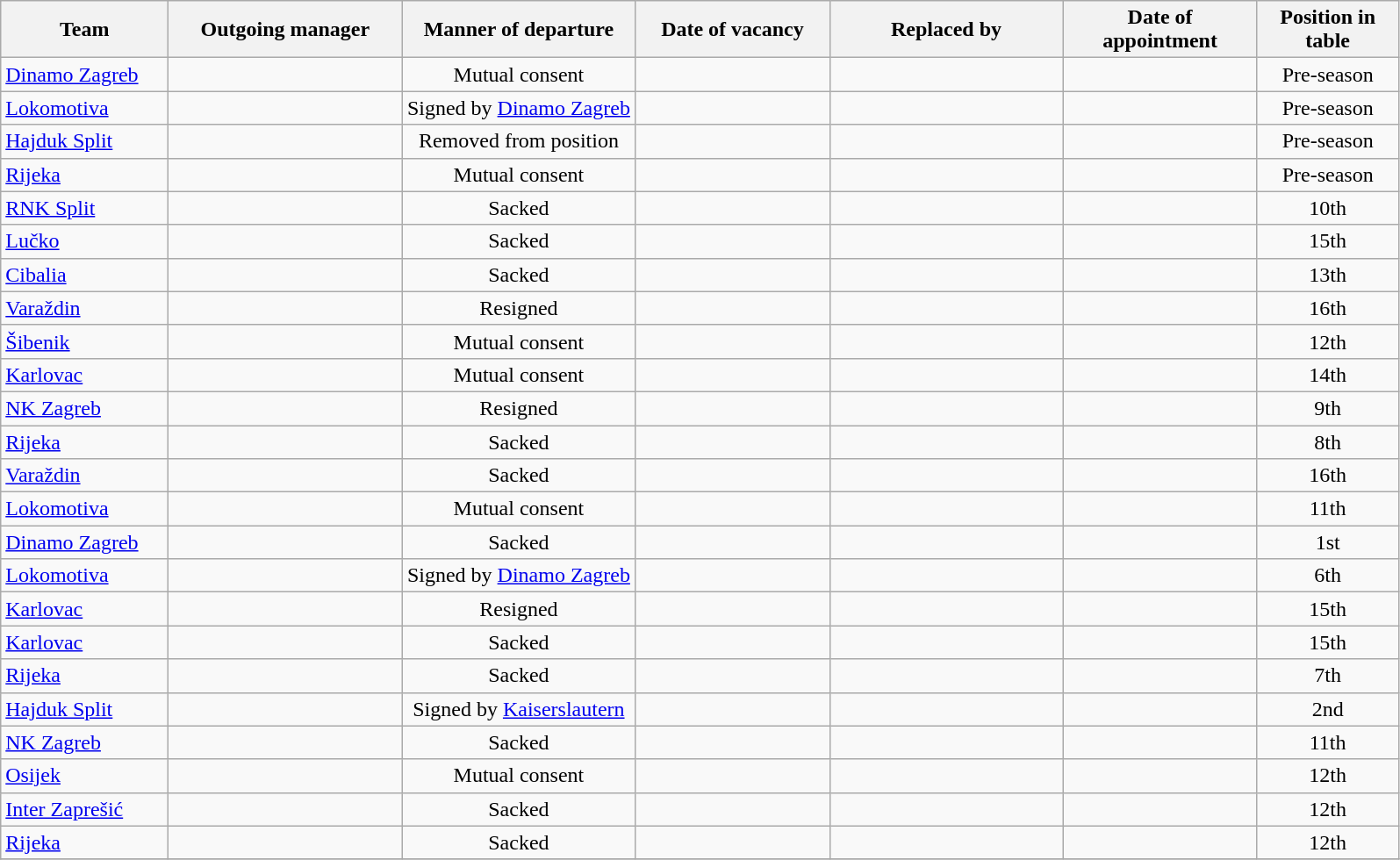<table class="wikitable sortable" style="text-align: center;">
<tr>
<th width="120">Team</th>
<th width="170">Outgoing manager</th>
<th width="170">Manner of departure</th>
<th width="140">Date of vacancy</th>
<th width="170">Replaced by</th>
<th width="140">Date of appointment</th>
<th width="100">Position in table</th>
</tr>
<tr>
<td style="text-align:left;"><a href='#'>Dinamo Zagreb</a></td>
<td style="text-align:left;"> </td>
<td>Mutual consent</td>
<td></td>
<td style="text-align:left;"> </td>
<td></td>
<td>Pre-season</td>
</tr>
<tr>
<td style="text-align:left;"><a href='#'>Lokomotiva</a></td>
<td style="text-align:left;"> </td>
<td>Signed by <a href='#'>Dinamo Zagreb</a></td>
<td></td>
<td style="text-align:left;"> </td>
<td></td>
<td>Pre-season</td>
</tr>
<tr>
<td style="text-align:left;"><a href='#'>Hajduk Split</a></td>
<td style="text-align:left;"> </td>
<td>Removed from position</td>
<td></td>
<td style="text-align:left;"> </td>
<td></td>
<td>Pre-season</td>
</tr>
<tr>
<td style="text-align:left;"><a href='#'>Rijeka</a></td>
<td style="text-align:left;"> </td>
<td>Mutual consent</td>
<td></td>
<td style="text-align:left;"> </td>
<td></td>
<td>Pre-season</td>
</tr>
<tr>
<td style="text-align:left;"><a href='#'>RNK Split</a></td>
<td style="text-align:left;"> </td>
<td>Sacked</td>
<td></td>
<td style="text-align:left;"> </td>
<td></td>
<td>10th</td>
</tr>
<tr>
<td style="text-align:left;"><a href='#'>Lučko</a></td>
<td style="text-align:left;"> </td>
<td>Sacked</td>
<td></td>
<td style="text-align:left;"> </td>
<td></td>
<td>15th</td>
</tr>
<tr>
<td style="text-align:left;"><a href='#'>Cibalia</a></td>
<td style="text-align:left;"> </td>
<td>Sacked</td>
<td></td>
<td style="text-align:left;"> </td>
<td></td>
<td>13th</td>
</tr>
<tr>
<td style="text-align:left;"><a href='#'>Varaždin</a></td>
<td style="text-align:left;"> </td>
<td>Resigned</td>
<td></td>
<td style="text-align:left;"> </td>
<td></td>
<td>16th</td>
</tr>
<tr>
<td style="text-align:left;"><a href='#'>Šibenik</a></td>
<td style="text-align:left;"> </td>
<td>Mutual consent</td>
<td></td>
<td style="text-align:left;"> </td>
<td></td>
<td>12th</td>
</tr>
<tr>
<td style="text-align:left;"><a href='#'>Karlovac</a></td>
<td style="text-align:left;"> </td>
<td>Mutual consent</td>
<td></td>
<td style="text-align:left;"> </td>
<td></td>
<td>14th</td>
</tr>
<tr>
<td style="text-align:left;"><a href='#'>NK Zagreb</a></td>
<td style="text-align:left;"> </td>
<td>Resigned</td>
<td></td>
<td style="text-align:left;"> </td>
<td></td>
<td>9th</td>
</tr>
<tr>
<td style="text-align:left;"><a href='#'>Rijeka</a></td>
<td style="text-align:left;"> </td>
<td>Sacked</td>
<td></td>
<td style="text-align:left;"> </td>
<td></td>
<td>8th</td>
</tr>
<tr>
<td style="text-align:left;"><a href='#'>Varaždin</a></td>
<td style="text-align:left;"> </td>
<td>Sacked</td>
<td></td>
<td style="text-align:left;"> </td>
<td></td>
<td>16th</td>
</tr>
<tr>
<td style="text-align:left;"><a href='#'>Lokomotiva</a></td>
<td style="text-align:left;"> </td>
<td>Mutual consent</td>
<td></td>
<td style="text-align:left;"> </td>
<td></td>
<td>11th</td>
</tr>
<tr>
<td style="text-align:left;"><a href='#'>Dinamo Zagreb</a></td>
<td style="text-align:left;"> </td>
<td>Sacked</td>
<td></td>
<td style="text-align:left;"> </td>
<td></td>
<td>1st</td>
</tr>
<tr>
<td style="text-align:left;"><a href='#'>Lokomotiva</a></td>
<td style="text-align:left;"> </td>
<td>Signed by <a href='#'>Dinamo Zagreb</a></td>
<td></td>
<td style="text-align:left;"> </td>
<td></td>
<td>6th</td>
</tr>
<tr>
<td style="text-align:left;"><a href='#'>Karlovac</a></td>
<td style="text-align:left;"> </td>
<td>Resigned</td>
<td></td>
<td style="text-align:left;"> </td>
<td></td>
<td>15th</td>
</tr>
<tr>
<td style="text-align:left;"><a href='#'>Karlovac</a></td>
<td style="text-align:left;"> </td>
<td>Sacked</td>
<td></td>
<td style="text-align:left;"> </td>
<td></td>
<td>15th</td>
</tr>
<tr>
<td style="text-align:left;"><a href='#'>Rijeka</a></td>
<td style="text-align:left;"> </td>
<td>Sacked</td>
<td></td>
<td style="text-align:left;"> </td>
<td></td>
<td>7th</td>
</tr>
<tr>
<td style="text-align:left;"><a href='#'>Hajduk Split</a></td>
<td style="text-align:left;"> </td>
<td>Signed by <a href='#'>Kaiserslautern</a></td>
<td></td>
<td style="text-align:left;"> </td>
<td></td>
<td>2nd</td>
</tr>
<tr>
<td style="text-align:left;"><a href='#'>NK Zagreb</a></td>
<td style="text-align:left;"> </td>
<td>Sacked</td>
<td></td>
<td style="text-align:left;"> </td>
<td></td>
<td>11th</td>
</tr>
<tr>
<td style="text-align:left;"><a href='#'>Osijek</a></td>
<td style="text-align:left;"> </td>
<td>Mutual consent</td>
<td></td>
<td style="text-align:left;"> </td>
<td></td>
<td>12th</td>
</tr>
<tr>
<td style="text-align:left;"><a href='#'>Inter Zaprešić</a></td>
<td style="text-align:left;"> </td>
<td>Sacked</td>
<td></td>
<td style="text-align:left;"> </td>
<td></td>
<td>12th</td>
</tr>
<tr>
<td style="text-align:left;"><a href='#'>Rijeka</a></td>
<td style="text-align:left;"> </td>
<td>Sacked</td>
<td></td>
<td style="text-align:left;"> </td>
<td></td>
<td>12th</td>
</tr>
<tr>
</tr>
</table>
